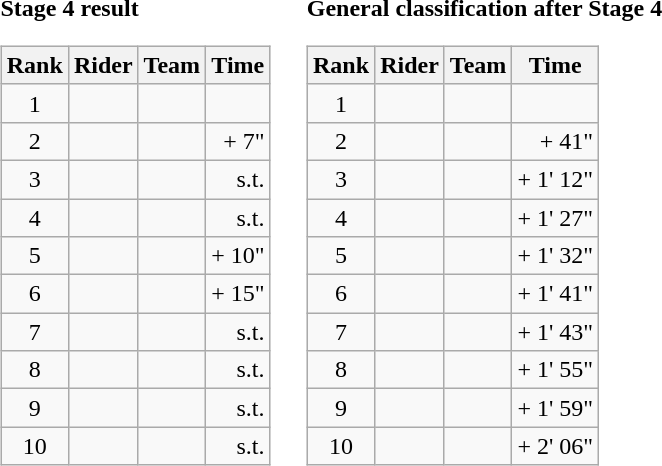<table>
<tr>
<td><strong>Stage 4 result</strong><br><table class="wikitable">
<tr>
<th scope="col">Rank</th>
<th scope="col">Rider</th>
<th scope="col">Team</th>
<th scope="col">Time</th>
</tr>
<tr>
<td style="text-align:center;">1</td>
<td></td>
<td></td>
<td style="text-align:right;"></td>
</tr>
<tr>
<td style="text-align:center;">2</td>
<td></td>
<td></td>
<td style="text-align:right;">+ 7"</td>
</tr>
<tr>
<td style="text-align:center;">3</td>
<td></td>
<td></td>
<td style="text-align:right;">s.t.</td>
</tr>
<tr>
<td style="text-align:center;">4</td>
<td></td>
<td></td>
<td style="text-align:right;">s.t.</td>
</tr>
<tr>
<td style="text-align:center;">5</td>
<td></td>
<td></td>
<td style="text-align:right;">+ 10"</td>
</tr>
<tr>
<td style="text-align:center;">6</td>
<td></td>
<td></td>
<td style="text-align:right;">+ 15"</td>
</tr>
<tr>
<td style="text-align:center;">7</td>
<td></td>
<td></td>
<td style="text-align:right;">s.t.</td>
</tr>
<tr>
<td style="text-align:center;">8</td>
<td></td>
<td></td>
<td style="text-align:right;">s.t.</td>
</tr>
<tr>
<td style="text-align:center;">9</td>
<td></td>
<td></td>
<td style="text-align:right;">s.t.</td>
</tr>
<tr>
<td style="text-align:center;">10</td>
<td></td>
<td></td>
<td style="text-align:right;">s.t.</td>
</tr>
</table>
</td>
<td></td>
<td><strong>General classification after Stage 4</strong><br><table class="wikitable">
<tr>
<th scope="col">Rank</th>
<th scope="col">Rider</th>
<th scope="col">Team</th>
<th scope="col">Time</th>
</tr>
<tr>
<td style="text-align:center;">1</td>
<td></td>
<td></td>
<td style="text-align:right;"></td>
</tr>
<tr>
<td style="text-align:center;">2</td>
<td></td>
<td></td>
<td style="text-align:right;">+ 41"</td>
</tr>
<tr>
<td style="text-align:center;">3</td>
<td></td>
<td></td>
<td style="text-align:right;">+ 1' 12"</td>
</tr>
<tr>
<td style="text-align:center;">4</td>
<td></td>
<td></td>
<td style="text-align:right;">+ 1' 27"</td>
</tr>
<tr>
<td style="text-align:center;">5</td>
<td></td>
<td></td>
<td style="text-align:right;">+ 1' 32"</td>
</tr>
<tr>
<td style="text-align:center;">6</td>
<td></td>
<td></td>
<td style="text-align:right;">+ 1' 41"</td>
</tr>
<tr>
<td style="text-align:center;">7</td>
<td></td>
<td></td>
<td style="text-align:right;">+ 1' 43"</td>
</tr>
<tr>
<td style="text-align:center;">8</td>
<td></td>
<td></td>
<td style="text-align:right;">+ 1' 55"</td>
</tr>
<tr>
<td style="text-align:center;">9</td>
<td></td>
<td></td>
<td style="text-align:right;">+ 1' 59"</td>
</tr>
<tr>
<td style="text-align:center;">10</td>
<td></td>
<td></td>
<td style="text-align:right;">+ 2' 06"</td>
</tr>
</table>
</td>
</tr>
</table>
